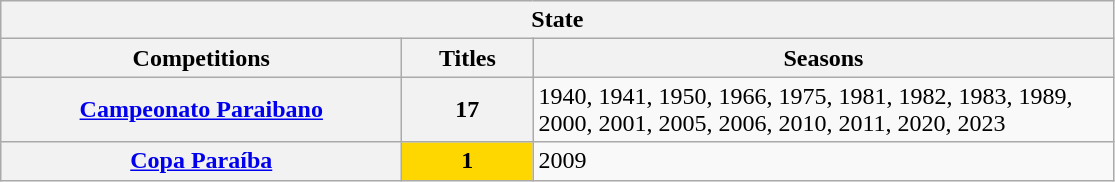<table class="wikitable">
<tr>
<th colspan="3">State</th>
</tr>
<tr>
<th style="width:260px">Competitions</th>
<th style="width:80px">Titles</th>
<th style="width:380px">Seasons</th>
</tr>
<tr>
<th style="text-align:center"><a href='#'>Campeonato Paraibano</a></th>
<th style="text-align:center"><strong>17</strong></th>
<td align="left">1940, 1941, 1950, 1966, 1975, 1981, 1982, 1983, 1989, 2000, 2001, 2005, 2006, 2010, 2011, 2020, 2023</td>
</tr>
<tr>
<th style="text-align:center"><a href='#'>Copa Paraíba</a></th>
<td bgcolor="gold" style="text-align:center"><strong>1</strong></td>
<td align="left">2009</td>
</tr>
</table>
